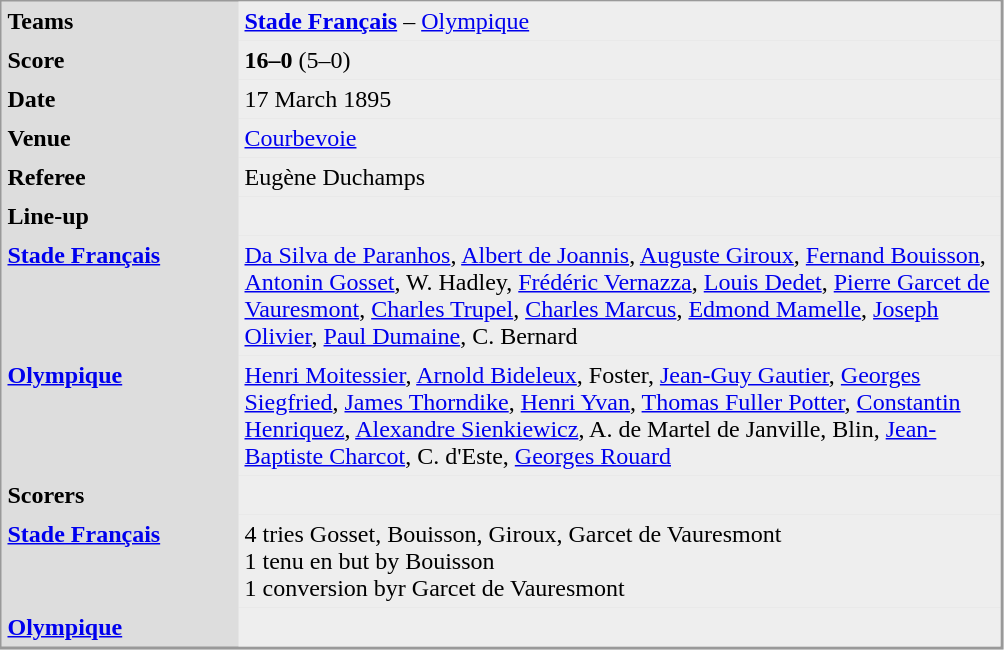<table align="left" cellpadding="4" cellspacing="0"  style="margin: 0 0 0 0; border: 1px solid #999; border-right-width: 2px; border-bottom-width: 2px; background-color: #DDDDDD">
<tr>
<td width="150" valign="top"><strong>Teams</strong></td>
<td width="500" bgcolor=#EEEEEE><strong><a href='#'>Stade Français</a></strong> – <a href='#'>Olympique</a></td>
</tr>
<tr>
<td valign="top"><strong>Score</strong></td>
<td bgcolor=#EEEEEE><strong>16–0</strong> (5–0)</td>
</tr>
<tr>
<td valign="top"><strong>Date</strong></td>
<td bgcolor=#EEEEEE>17 March 1895</td>
</tr>
<tr>
<td valign="top"><strong>Venue</strong></td>
<td bgcolor=#EEEEEE><a href='#'>Courbevoie</a></td>
</tr>
<tr>
<td valign="top"><strong>Referee</strong></td>
<td bgcolor=#EEEEEE>Eugène Duchamps</td>
</tr>
<tr>
<td valign="top"><strong>Line-up</strong></td>
<td bgcolor=#EEEEEE></td>
</tr>
<tr>
<td valign="top"><strong><a href='#'>Stade Français</a>  </strong></td>
<td bgcolor=#EEEEEE><a href='#'>Da Silva de Paranhos</a>, <a href='#'>Albert de Joannis</a>, <a href='#'>Auguste Giroux</a>, <a href='#'>Fernand Bouisson</a>, <a href='#'>Antonin Gosset</a>, W. Hadley, <a href='#'>Frédéric Vernazza</a>, <a href='#'>Louis Dedet</a>, <a href='#'>Pierre Garcet de Vauresmont</a>, <a href='#'>Charles Trupel</a>, <a href='#'>Charles Marcus</a>, <a href='#'>Edmond Mamelle</a>, <a href='#'>Joseph Olivier</a>, <a href='#'>Paul Dumaine</a>, C. Bernard</td>
</tr>
<tr>
<td valign="top"><strong><a href='#'>Olympique</a></strong></td>
<td bgcolor=#EEEEEE><a href='#'>Henri Moitessier</a>, <a href='#'>Arnold Bideleux</a>, Foster, <a href='#'>Jean-Guy Gautier</a>, <a href='#'>Georges Siegfried</a>, <a href='#'>James Thorndike</a>, <a href='#'>Henri Yvan</a>, <a href='#'>Thomas Fuller Potter</a>, <a href='#'>Constantin Henriquez</a>, <a href='#'>Alexandre Sienkiewicz</a>, A. de Martel de Janville, Blin, <a href='#'>Jean-Baptiste Charcot</a>, C. d'Este, <a href='#'>Georges Rouard</a></td>
</tr>
<tr>
<td valign="top"><strong>Scorers</strong></td>
<td bgcolor=#EEEEEE></td>
</tr>
<tr>
<td valign="top"><strong><a href='#'>Stade Français</a>  </strong></td>
<td bgcolor=#EEEEEE>4 tries Gosset, Bouisson, Giroux, Garcet de Vauresmont<br> 1 tenu en but by Bouisson<br>1 conversion byr Garcet de Vauresmont</td>
</tr>
<tr>
<td valign="top"><strong><a href='#'>Olympique</a></strong></td>
<td bgcolor=#EEEEEE></td>
</tr>
</table>
